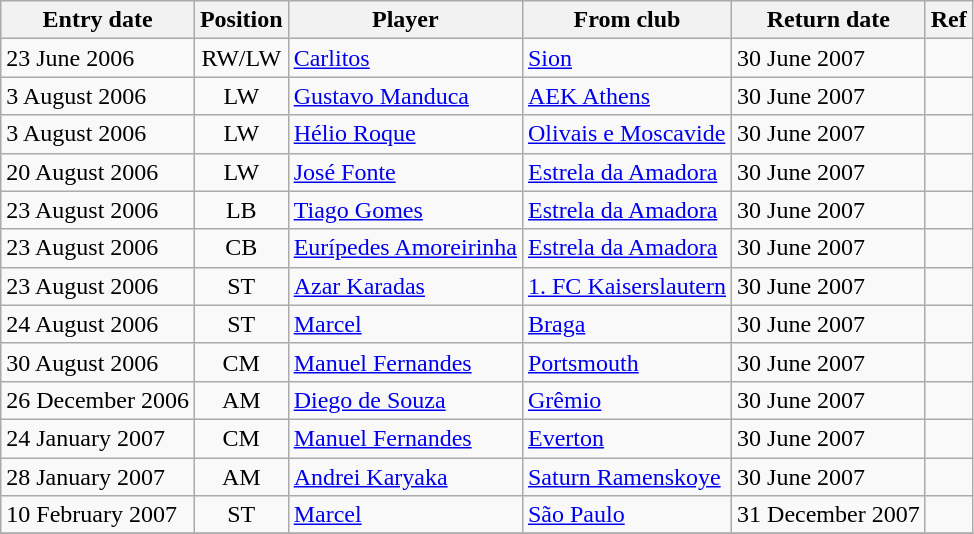<table class="wikitable sortable">
<tr>
<th>Entry date</th>
<th>Position</th>
<th>Player</th>
<th>From club</th>
<th>Return date</th>
<th>Ref</th>
</tr>
<tr>
<td>23 June 2006</td>
<td style="text-align:center;">RW/LW</td>
<td style="text-align:left;"><a href='#'>Carlitos</a></td>
<td style="text-align:left;"><a href='#'>Sion</a></td>
<td>30 June 2007</td>
<td></td>
</tr>
<tr>
<td>3 August 2006</td>
<td style="text-align:center;">LW</td>
<td style="text-align:left;"><a href='#'>Gustavo Manduca</a></td>
<td style="text-align:left;"><a href='#'>AEK Athens</a></td>
<td>30 June 2007</td>
<td></td>
</tr>
<tr>
<td>3 August 2006</td>
<td style="text-align:center;">LW</td>
<td style="text-align:left;"><a href='#'>Hélio Roque</a></td>
<td style="text-align:left;"><a href='#'>Olivais e Moscavide</a></td>
<td>30 June 2007</td>
<td></td>
</tr>
<tr>
<td>20 August 2006</td>
<td style="text-align:center;">LW</td>
<td style="text-align:left;"><a href='#'>José Fonte</a></td>
<td style="text-align:left;"><a href='#'>Estrela da Amadora</a></td>
<td>30 June 2007</td>
<td></td>
</tr>
<tr>
<td>23 August 2006</td>
<td style="text-align:center;">LB</td>
<td style="text-align:left;"><a href='#'>Tiago Gomes</a></td>
<td style="text-align:left;"><a href='#'>Estrela da Amadora</a></td>
<td>30 June 2007</td>
<td></td>
</tr>
<tr>
<td>23 August 2006</td>
<td style="text-align:center;">CB</td>
<td style="text-align:left;"><a href='#'>Eurípedes Amoreirinha</a></td>
<td style="text-align:left;"><a href='#'>Estrela da Amadora</a></td>
<td>30 June 2007</td>
<td></td>
</tr>
<tr>
<td>23 August 2006</td>
<td style="text-align:center;">ST</td>
<td style="text-align:left;"><a href='#'>Azar Karadas</a></td>
<td style="text-align:left;"><a href='#'>1. FC Kaiserslautern</a></td>
<td>30 June 2007</td>
<td></td>
</tr>
<tr>
<td>24 August 2006</td>
<td style="text-align:center;">ST</td>
<td style="text-align:left;"><a href='#'>Marcel</a></td>
<td style="text-align:left;"><a href='#'>Braga</a></td>
<td>30 June 2007</td>
<td></td>
</tr>
<tr>
<td>30 August 2006</td>
<td style="text-align:center;">CM</td>
<td style="text-align:left;"><a href='#'>Manuel Fernandes</a></td>
<td style="text-align:left;"><a href='#'>Portsmouth</a></td>
<td>30 June 2007</td>
<td></td>
</tr>
<tr>
<td>26 December 2006</td>
<td style="text-align:center;">AM</td>
<td style="text-align:left;"><a href='#'>Diego de Souza</a></td>
<td style="text-align:left;"><a href='#'>Grêmio</a></td>
<td>30 June 2007</td>
<td></td>
</tr>
<tr>
<td>24 January 2007</td>
<td style="text-align:center;">CM</td>
<td style="text-align:left;"><a href='#'>Manuel Fernandes</a></td>
<td style="text-align:left;"><a href='#'>Everton</a></td>
<td>30 June 2007</td>
<td></td>
</tr>
<tr>
<td>28 January 2007</td>
<td style="text-align:center;">AM</td>
<td style="text-align:left;"><a href='#'>Andrei Karyaka</a></td>
<td style="text-align:left;"><a href='#'>Saturn Ramenskoye</a></td>
<td>30 June 2007</td>
<td></td>
</tr>
<tr>
<td>10 February 2007</td>
<td style="text-align:center;">ST</td>
<td style="text-align:left;"><a href='#'>Marcel</a></td>
<td style="text-align:left;"><a href='#'>São Paulo</a></td>
<td>31 December 2007</td>
<td></td>
</tr>
<tr>
</tr>
</table>
